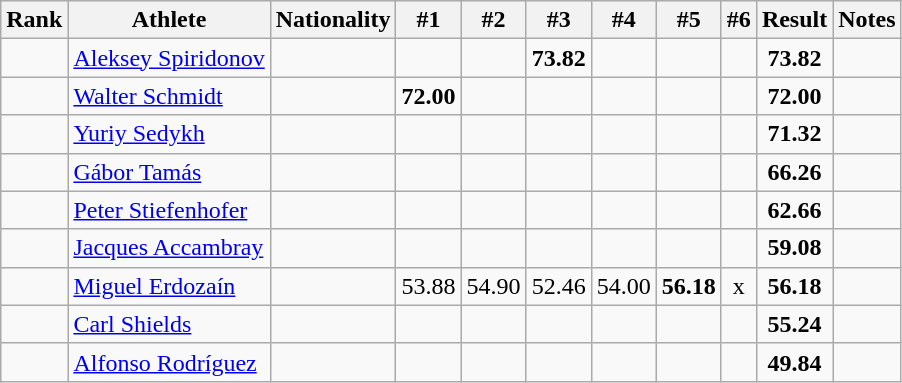<table class="wikitable sortable" style="text-align:center">
<tr>
<th>Rank</th>
<th>Athlete</th>
<th>Nationality</th>
<th>#1</th>
<th>#2</th>
<th>#3</th>
<th>#4</th>
<th>#5</th>
<th>#6</th>
<th>Result</th>
<th>Notes</th>
</tr>
<tr>
<td></td>
<td align=left><a href='#'>Aleksey Spiridonov</a></td>
<td align=left></td>
<td></td>
<td></td>
<td><strong>73.82</strong></td>
<td></td>
<td></td>
<td></td>
<td><strong>73.82</strong></td>
<td></td>
</tr>
<tr>
<td></td>
<td align=left><a href='#'>Walter Schmidt</a></td>
<td align=left></td>
<td><strong>72.00</strong></td>
<td></td>
<td></td>
<td></td>
<td></td>
<td></td>
<td><strong>72.00</strong></td>
<td></td>
</tr>
<tr>
<td></td>
<td align=left><a href='#'>Yuriy Sedykh</a></td>
<td align=left></td>
<td></td>
<td></td>
<td></td>
<td></td>
<td></td>
<td></td>
<td><strong>71.32</strong></td>
<td></td>
</tr>
<tr>
<td></td>
<td align=left><a href='#'>Gábor Tamás</a></td>
<td align=left></td>
<td></td>
<td></td>
<td></td>
<td></td>
<td></td>
<td></td>
<td><strong>66.26</strong></td>
<td></td>
</tr>
<tr>
<td></td>
<td align=left><a href='#'>Peter Stiefenhofer</a></td>
<td align=left></td>
<td></td>
<td></td>
<td></td>
<td></td>
<td></td>
<td></td>
<td><strong>62.66</strong></td>
<td></td>
</tr>
<tr>
<td></td>
<td align=left><a href='#'>Jacques Accambray</a></td>
<td align=left></td>
<td></td>
<td></td>
<td></td>
<td></td>
<td></td>
<td></td>
<td><strong>59.08</strong></td>
<td></td>
</tr>
<tr>
<td></td>
<td align=left><a href='#'>Miguel Erdozaín</a></td>
<td align=left></td>
<td>53.88</td>
<td>54.90</td>
<td>52.46</td>
<td>54.00</td>
<td><strong>56.18</strong></td>
<td>x</td>
<td><strong>56.18</strong></td>
<td></td>
</tr>
<tr>
<td></td>
<td align=left><a href='#'>Carl Shields</a></td>
<td align=left></td>
<td></td>
<td></td>
<td></td>
<td></td>
<td></td>
<td></td>
<td><strong>55.24</strong></td>
<td></td>
</tr>
<tr>
<td></td>
<td align=left><a href='#'>Alfonso Rodríguez</a></td>
<td align=left></td>
<td></td>
<td></td>
<td></td>
<td></td>
<td></td>
<td></td>
<td><strong>49.84</strong></td>
<td></td>
</tr>
</table>
